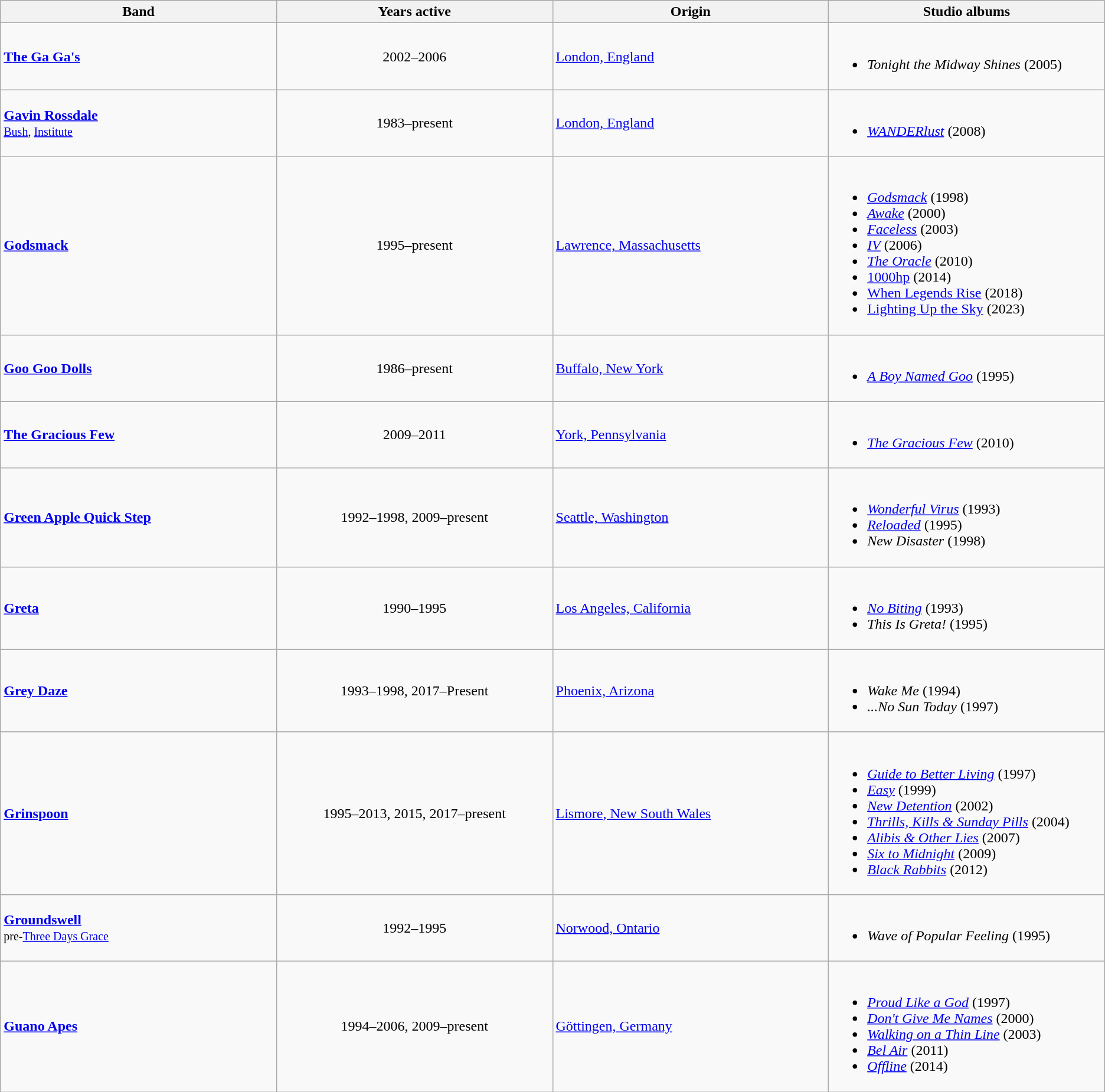<table class="wikitable sortable">
<tr>
<th style="width:15%;">Band</th>
<th style="width:15%;">Years active</th>
<th style="width:15%;">Origin</th>
<th style="width:15%;">Studio albums</th>
</tr>
<tr>
<td><strong><a href='#'>The Ga Ga's</a></strong></td>
<td style="text-align:center;">2002–2006</td>
<td><a href='#'>London, England</a></td>
<td><br><ul><li><em>Tonight the Midway Shines</em> (2005)</li></ul></td>
</tr>
<tr>
<td><strong><a href='#'>Gavin Rossdale</a></strong><br> <small><a href='#'>Bush</a>, <a href='#'>Institute</a></small></td>
<td style="text-align:center;">1983–present</td>
<td><a href='#'>London, England</a></td>
<td><br><ul><li><em><a href='#'>WANDERlust</a></em> (2008)</li></ul></td>
</tr>
<tr>
<td><strong><a href='#'>Godsmack</a></strong></td>
<td style="text-align:center;">1995–present</td>
<td><a href='#'>Lawrence, Massachusetts</a></td>
<td><br><ul><li><em><a href='#'>Godsmack</a></em> (1998)</li><li><em><a href='#'>Awake</a></em> (2000)</li><li><em><a href='#'>Faceless</a></em> (2003)</li><li><em><a href='#'>IV</a></em> (2006)</li><li><em><a href='#'>The Oracle</a></em> (2010)</li><li><a href='#'>1000hp</a> (2014)</li><li><a href='#'>When Legends Rise</a> (2018)</li><li><a href='#'>Lighting Up the Sky</a> (2023)</li></ul></td>
</tr>
<tr>
<td><strong><a href='#'>Goo Goo Dolls</a></strong></td>
<td style="text-align:center;">1986–present</td>
<td><a href='#'>Buffalo, New York</a></td>
<td><br><ul><li><em><a href='#'>A Boy Named Goo</a></em> (1995)</li></ul></td>
</tr>
<tr>
</tr>
<tr>
<td><strong><a href='#'>The Gracious Few</a></strong></td>
<td style="text-align:center;">2009–2011</td>
<td><a href='#'>York, Pennsylvania</a></td>
<td><br><ul><li><em><a href='#'>The Gracious Few</a></em> (2010)</li></ul></td>
</tr>
<tr>
<td><strong><a href='#'>Green Apple Quick Step</a></strong></td>
<td style="text-align:center;">1992–1998, 2009–present</td>
<td><a href='#'>Seattle, Washington</a></td>
<td><br><ul><li><em><a href='#'>Wonderful Virus</a></em> (1993)</li><li><em><a href='#'>Reloaded</a></em> (1995)</li><li><em>New Disaster</em> (1998)</li></ul></td>
</tr>
<tr>
<td><strong><a href='#'>Greta</a></strong></td>
<td style="text-align:center;">1990–1995</td>
<td><a href='#'>Los Angeles, California</a></td>
<td><br><ul><li><em><a href='#'>No Biting</a></em> (1993)</li><li><em>This Is Greta!</em> (1995)</li></ul></td>
</tr>
<tr>
<td><strong><a href='#'>Grey Daze</a></strong></td>
<td style="text-align:center;">1993–1998, 2017–Present</td>
<td><a href='#'>Phoenix, Arizona</a></td>
<td><br><ul><li><em>Wake Me</em> (1994)</li><li><em>...No Sun Today</em> (1997)</li></ul></td>
</tr>
<tr>
<td><strong><a href='#'>Grinspoon</a></strong></td>
<td style="text-align:center;">1995–2013, 2015, 2017–present</td>
<td><a href='#'>Lismore, New South Wales</a></td>
<td><br><ul><li><em><a href='#'>Guide to Better Living</a></em> (1997)</li><li><em><a href='#'>Easy</a></em> (1999)</li><li><em><a href='#'>New Detention</a></em> (2002)</li><li><em><a href='#'>Thrills, Kills & Sunday Pills</a></em> (2004)</li><li><em><a href='#'>Alibis & Other Lies</a></em> (2007)</li><li><em><a href='#'>Six to Midnight</a></em> (2009)</li><li><em><a href='#'>Black Rabbits</a></em> (2012)</li></ul></td>
</tr>
<tr>
<td><strong><a href='#'>Groundswell</a></strong><br> <small>pre-<a href='#'>Three Days Grace</a></small></td>
<td style="text-align:center;">1992–1995</td>
<td><a href='#'>Norwood, Ontario</a></td>
<td><br><ul><li><em>Wave of Popular Feeling</em> (1995)</li></ul></td>
</tr>
<tr>
<td><strong><a href='#'>Guano Apes</a></strong></td>
<td style="text-align:center;">1994–2006, 2009–present</td>
<td><a href='#'>Göttingen, Germany</a></td>
<td><br><ul><li><em><a href='#'>Proud Like a God</a></em> (1997)</li><li><em><a href='#'>Don't Give Me Names</a></em> (2000)</li><li><em><a href='#'>Walking on a Thin Line</a></em> (2003)</li><li><em><a href='#'>Bel Air</a></em> (2011)</li><li><em><a href='#'>Offline</a></em> (2014)</li></ul></td>
</tr>
</table>
